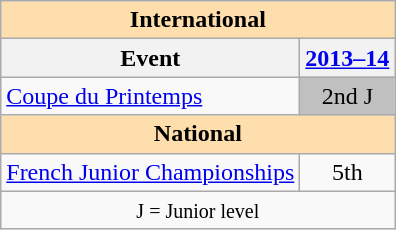<table class="wikitable" style="text-align:center">
<tr>
<th style="background-color: #ffdead; " colspan=2 align=center>International</th>
</tr>
<tr>
<th>Event</th>
<th><a href='#'>2013–14</a></th>
</tr>
<tr>
<td align=left><a href='#'>Coupe du Printemps</a></td>
<td bgcolor=silver>2nd J</td>
</tr>
<tr>
<th style="background-color: #ffdead; " colspan=2 align=center>National</th>
</tr>
<tr>
<td align=left><a href='#'>French Junior Championships</a></td>
<td>5th</td>
</tr>
<tr>
<td colspan=2 align=center><small> J = Junior level </small></td>
</tr>
</table>
